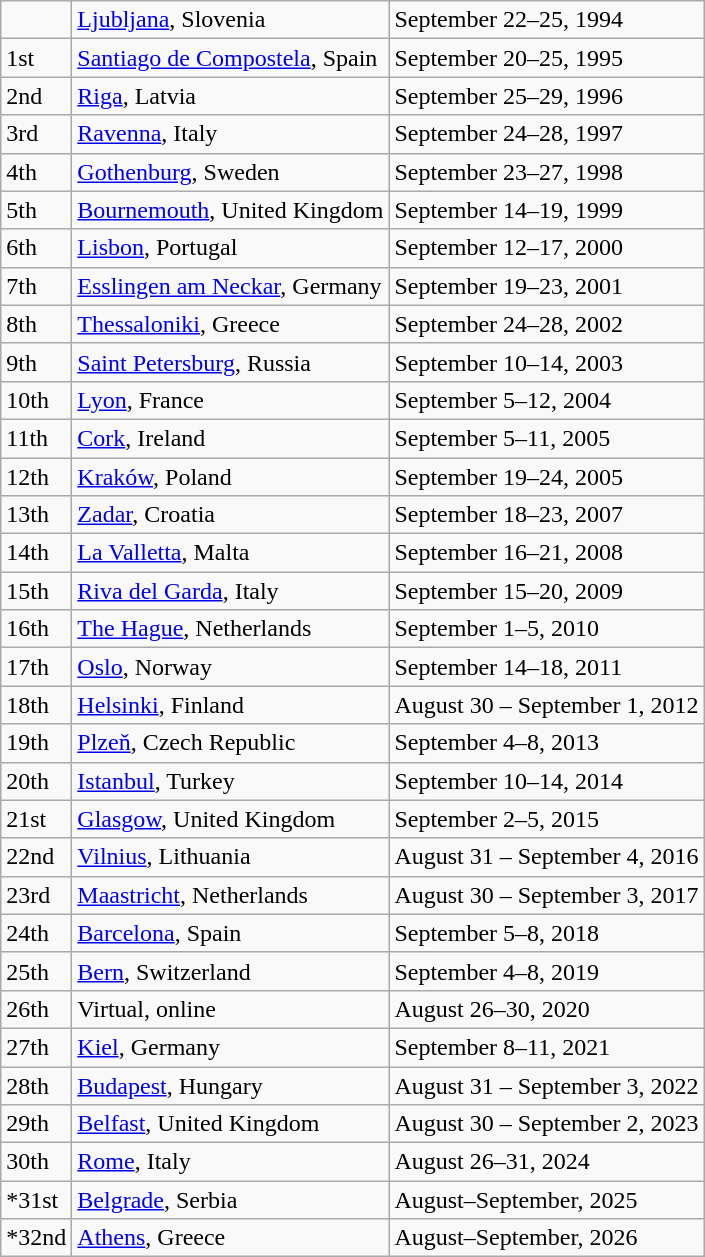<table class="wikitable">
<tr>
<td></td>
<td><a href='#'>Ljubljana</a>, Slovenia</td>
<td>September 22–25, 1994</td>
</tr>
<tr>
<td>1st</td>
<td><a href='#'>Santiago de Compostela</a>, Spain</td>
<td>September 20–25, 1995</td>
</tr>
<tr>
<td>2nd</td>
<td><a href='#'>Riga</a>, Latvia</td>
<td>September 25–29, 1996</td>
</tr>
<tr>
<td>3rd</td>
<td><a href='#'>Ravenna</a>, Italy</td>
<td>September 24–28, 1997</td>
</tr>
<tr>
<td>4th</td>
<td><a href='#'>Gothenburg</a>, Sweden</td>
<td>September 23–27, 1998</td>
</tr>
<tr>
<td>5th</td>
<td><a href='#'>Bournemouth</a>, United Kingdom</td>
<td>September 14–19, 1999</td>
</tr>
<tr>
<td>6th</td>
<td><a href='#'>Lisbon</a>, Portugal</td>
<td>September 12–17, 2000</td>
</tr>
<tr>
<td>7th</td>
<td><a href='#'>Esslingen am Neckar</a>, Germany</td>
<td>September 19–23, 2001</td>
</tr>
<tr>
<td>8th</td>
<td><a href='#'>Thessaloniki</a>, Greece</td>
<td>September 24–28, 2002</td>
</tr>
<tr>
<td>9th</td>
<td><a href='#'>Saint Petersburg</a>, Russia</td>
<td>September 10–14, 2003</td>
</tr>
<tr>
<td>10th</td>
<td><a href='#'>Lyon</a>, France</td>
<td>September 5–12, 2004</td>
</tr>
<tr>
<td>11th</td>
<td><a href='#'>Cork</a>, Ireland</td>
<td>September 5–11, 2005</td>
</tr>
<tr>
<td>12th</td>
<td><a href='#'>Kraków</a>, Poland</td>
<td>September 19–24, 2005</td>
</tr>
<tr>
<td>13th</td>
<td><a href='#'>Zadar</a>, Croatia</td>
<td>September 18–23, 2007</td>
</tr>
<tr>
<td>14th</td>
<td><a href='#'>La Valletta</a>, Malta</td>
<td>September 16–21, 2008</td>
</tr>
<tr>
<td>15th</td>
<td><a href='#'>Riva del Garda</a>, Italy</td>
<td>September 15–20, 2009</td>
</tr>
<tr>
<td>16th</td>
<td><a href='#'>The Hague</a>, Netherlands</td>
<td>September 1–5, 2010</td>
</tr>
<tr>
<td>17th</td>
<td><a href='#'>Oslo</a>, Norway</td>
<td>September 14–18, 2011</td>
</tr>
<tr>
<td>18th</td>
<td><a href='#'>Helsinki</a>, Finland</td>
<td>August 30 – September 1, 2012</td>
</tr>
<tr>
<td>19th</td>
<td><a href='#'>Plzeň</a>, Czech Republic</td>
<td>September 4–8, 2013</td>
</tr>
<tr>
<td>20th</td>
<td><a href='#'>Istanbul</a>, Turkey</td>
<td>September 10–14, 2014</td>
</tr>
<tr>
<td>21st</td>
<td><a href='#'>Glasgow</a>, United Kingdom</td>
<td>September 2–5, 2015</td>
</tr>
<tr>
<td>22nd</td>
<td><a href='#'>Vilnius</a>, Lithuania</td>
<td>August 31 – September 4, 2016</td>
</tr>
<tr>
<td>23rd</td>
<td><a href='#'>Maastricht</a>, Netherlands</td>
<td>August 30 – September 3, 2017</td>
</tr>
<tr>
<td>24th</td>
<td><a href='#'>Barcelona</a>, Spain</td>
<td>September 5–8, 2018</td>
</tr>
<tr>
<td>25th</td>
<td><a href='#'>Bern</a>, Switzerland</td>
<td>September 4–8, 2019</td>
</tr>
<tr>
<td>26th</td>
<td>Virtual, online</td>
<td>August 26–30, 2020</td>
</tr>
<tr>
<td>27th</td>
<td><a href='#'>Kiel</a>, Germany</td>
<td>September 8–11, 2021</td>
</tr>
<tr>
<td>28th</td>
<td><a href='#'>Budapest</a>, Hungary</td>
<td>August 31 – September 3, 2022</td>
</tr>
<tr>
<td>29th</td>
<td><a href='#'>Belfast</a>, United Kingdom</td>
<td>August 30 – September 2, 2023</td>
</tr>
<tr>
<td>30th</td>
<td><a href='#'>Rome</a>, Italy</td>
<td>August 26–31, 2024</td>
</tr>
<tr>
<td>*31st</td>
<td><a href='#'>Belgrade</a>, Serbia</td>
<td>August–September, 2025</td>
</tr>
<tr>
<td>*32nd</td>
<td><a href='#'>Athens</a>, Greece</td>
<td>August–September, 2026</td>
</tr>
</table>
